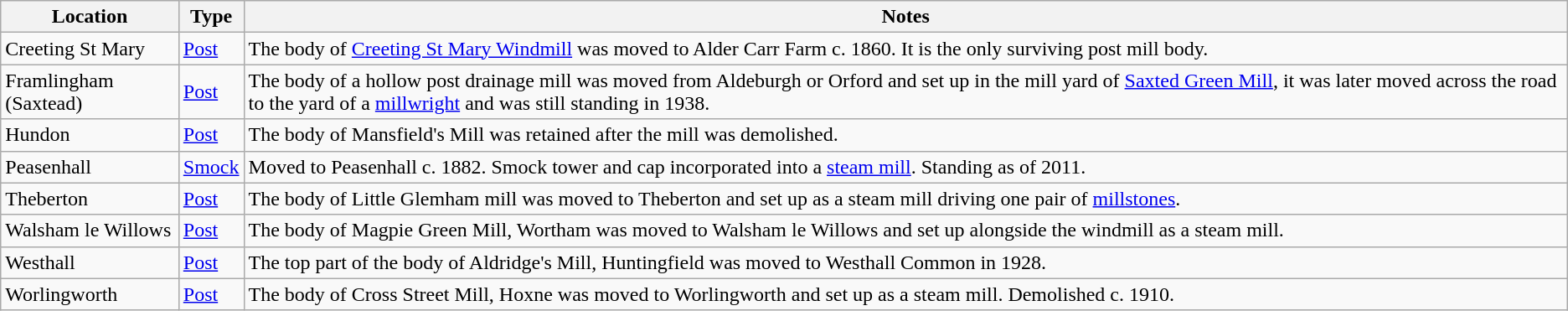<table class="wikitable">
<tr>
<th>Location</th>
<th>Type</th>
<th>Notes</th>
</tr>
<tr>
<td>Creeting St Mary<br></td>
<td><a href='#'>Post</a></td>
<td>The body of <a href='#'>Creeting St Mary Windmill</a> was moved to Alder Carr Farm c. 1860. It is the only surviving post mill body.</td>
</tr>
<tr>
<td>Framlingham (Saxtead)</td>
<td><a href='#'>Post</a></td>
<td>The body of a hollow post drainage mill was moved from Aldeburgh or Orford and set up in the mill yard of <a href='#'>Saxted Green Mill</a>, it was later moved across the road to the yard of a <a href='#'>millwright</a> and was still standing in 1938.</td>
</tr>
<tr>
<td>Hundon</td>
<td><a href='#'>Post</a></td>
<td>The body of Mansfield's Mill was retained after the mill was demolished.</td>
</tr>
<tr>
<td>Peasenhall<br></td>
<td><a href='#'>Smock</a></td>
<td>Moved to Peasenhall c. 1882. Smock tower and cap incorporated into a <a href='#'>steam mill</a>. Standing as of 2011.<br></td>
</tr>
<tr>
<td>Theberton</td>
<td><a href='#'>Post</a></td>
<td>The body of Little Glemham mill was moved to Theberton and set up as a steam mill driving one pair of <a href='#'>millstones</a>.</td>
</tr>
<tr>
<td>Walsham le Willows</td>
<td><a href='#'>Post</a></td>
<td>The body of Magpie Green Mill, Wortham was moved to Walsham le Willows and set up alongside the windmill as a steam mill.</td>
</tr>
<tr>
<td>Westhall</td>
<td><a href='#'>Post</a></td>
<td>The top part of the body of Aldridge's Mill, Huntingfield was moved to Westhall Common in 1928.</td>
</tr>
<tr>
<td>Worlingworth</td>
<td><a href='#'>Post</a></td>
<td>The body of Cross Street Mill, Hoxne was moved to Worlingworth and set up as a steam mill. Demolished c. 1910.</td>
</tr>
</table>
